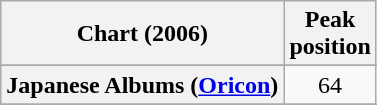<table class="wikitable sortable plainrowheaders">
<tr>
<th>Chart (2006)</th>
<th>Peak<br>position</th>
</tr>
<tr>
</tr>
<tr>
</tr>
<tr>
</tr>
<tr>
<th scope="row">Japanese Albums (<a href='#'>Oricon</a>)</th>
<td align="center">64</td>
</tr>
<tr>
</tr>
<tr>
</tr>
</table>
